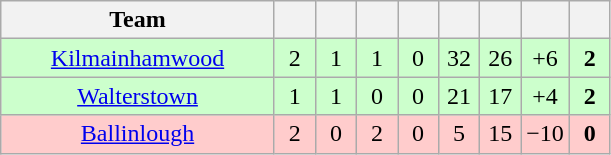<table class="wikitable" style="text-align:center">
<tr>
<th width="175">Team</th>
<th width="20"></th>
<th width="20"></th>
<th width="20"></th>
<th width="20"></th>
<th width="20"></th>
<th width="20"></th>
<th width="20"></th>
<th width="20"></th>
</tr>
<tr bgcolor="ccffcc">
<td><a href='#'>Kilmainhamwood</a></td>
<td>2</td>
<td>1</td>
<td>1</td>
<td>0</td>
<td>32</td>
<td>26</td>
<td>+6</td>
<td><strong>2</strong></td>
</tr>
<tr bgcolor="ccffcc">
<td><a href='#'>Walterstown</a></td>
<td>1</td>
<td>1</td>
<td>0</td>
<td>0</td>
<td>21</td>
<td>17</td>
<td>+4</td>
<td><strong>2</strong></td>
</tr>
<tr bgcolor="ffcccc">
<td><a href='#'>Ballinlough</a></td>
<td>2</td>
<td>0</td>
<td>2</td>
<td>0</td>
<td>5</td>
<td>15</td>
<td>−10</td>
<td><strong>0</strong></td>
</tr>
</table>
